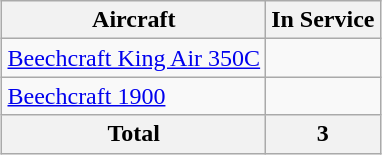<table class="wikitable" style="margin:1em auto; border-collapse:collapse">
<tr>
<th>Aircraft</th>
<th>In Service</th>
</tr>
<tr>
<td><a href='#'>Beechcraft King Air 350C</a></td>
<td></td>
</tr>
<tr>
<td><a href='#'>Beechcraft 1900</a></td>
<td></td>
</tr>
<tr>
<th>Total</th>
<th>3</th>
</tr>
</table>
